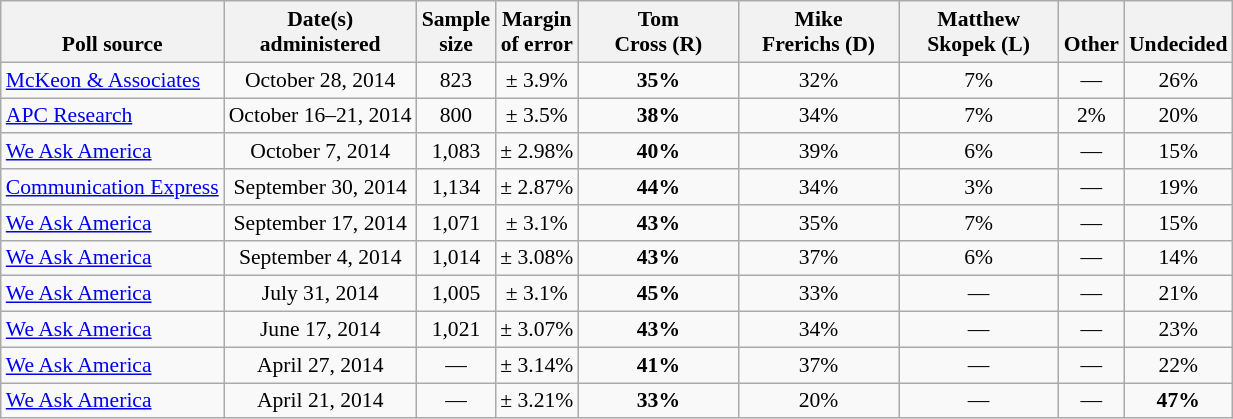<table class="wikitable" style="font-size:90%;text-align:center;">
<tr valign=bottom>
<th>Poll source</th>
<th>Date(s)<br>administered</th>
<th>Sample<br>size</th>
<th>Margin<br>of error</th>
<th style="width:100px;">Tom<br>Cross (R)</th>
<th style="width:100px;">Mike<br>Frerichs (D)</th>
<th style="width:100px;">Matthew<br>Skopek (L)</th>
<th>Other</th>
<th>Undecided</th>
</tr>
<tr>
<td style="text-align:left;"><a href='#'>McKeon & Associates</a></td>
<td align=center>October 28, 2014</td>
<td align=center>823</td>
<td align=center>± 3.9%</td>
<td><strong>35%</strong></td>
<td align=center>32%</td>
<td align=center>7%</td>
<td align=center>—</td>
<td align=center>26%</td>
</tr>
<tr>
<td style="text-align:left;"><a href='#'>APC Research</a></td>
<td align=center>October 16–21, 2014</td>
<td align=center>800</td>
<td align=center>± 3.5%</td>
<td><strong>38%</strong></td>
<td align=center>34%</td>
<td align=center>7%</td>
<td align=center>2%</td>
<td align=center>20%</td>
</tr>
<tr>
<td style="text-align:left;"><a href='#'>We Ask America</a></td>
<td align=center>October 7, 2014</td>
<td align=center>1,083</td>
<td align=center>± 2.98%</td>
<td><strong>40%</strong></td>
<td align=center>39%</td>
<td align=center>6%</td>
<td align=center>—</td>
<td align=center>15%</td>
</tr>
<tr>
<td style="text-align:left;"><a href='#'>Communication Express</a></td>
<td align=center>September 30, 2014</td>
<td align=center>1,134</td>
<td align=center>± 2.87%</td>
<td><strong>44%</strong></td>
<td align=center>34%</td>
<td align=center>3%</td>
<td align=center>—</td>
<td align=center>19%</td>
</tr>
<tr>
<td style="text-align:left;"><a href='#'>We Ask America</a></td>
<td align=center>September 17, 2014</td>
<td align=center>1,071</td>
<td align=center>± 3.1%</td>
<td><strong>43%</strong></td>
<td align=center>35%</td>
<td align=center>7%</td>
<td align=center>—</td>
<td align=center>15%</td>
</tr>
<tr>
<td style="text-align:left;"><a href='#'>We Ask America</a></td>
<td align=center>September 4, 2014</td>
<td align=center>1,014</td>
<td align=center>± 3.08%</td>
<td><strong>43%</strong></td>
<td align=center>37%</td>
<td align=center>6%</td>
<td align=center>—</td>
<td align=center>14%</td>
</tr>
<tr>
<td style="text-align:left;"><a href='#'>We Ask America</a></td>
<td align=center>July 31, 2014</td>
<td align=center>1,005</td>
<td align=center>± 3.1%</td>
<td><strong>45%</strong></td>
<td align=center>33%</td>
<td align=center>—</td>
<td align=center>—</td>
<td align=center>21%</td>
</tr>
<tr>
<td style="text-align:left;"><a href='#'>We Ask America</a></td>
<td align=center>June 17, 2014</td>
<td align=center>1,021</td>
<td align=center>± 3.07%</td>
<td><strong>43%</strong></td>
<td align=center>34%</td>
<td align=center>—</td>
<td align=center>—</td>
<td align=center>23%</td>
</tr>
<tr>
<td style="text-align:left;"><a href='#'>We Ask America</a></td>
<td align=center>April 27, 2014</td>
<td align=center>—</td>
<td align=center>± 3.14%</td>
<td><strong>41%</strong></td>
<td align=center>37%</td>
<td align=center>—</td>
<td align=center>—</td>
<td align=center>22%</td>
</tr>
<tr>
<td style="text-align:left;"><a href='#'>We Ask America</a></td>
<td align=center>April 21, 2014</td>
<td align=center>—</td>
<td align=center>± 3.21%</td>
<td><strong>33%</strong></td>
<td align=center>20%</td>
<td align=center>—</td>
<td align=center>—</td>
<td><strong>47%</strong></td>
</tr>
</table>
